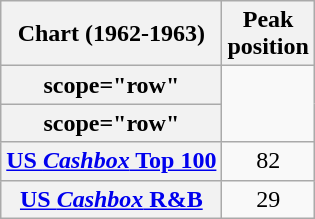<table class="wikitable sortable plainrowheaders">
<tr>
<th scope="col">Chart (1962-1963)</th>
<th scope="col">Peak<br>position</th>
</tr>
<tr>
<th>scope="row" </th>
</tr>
<tr>
<th>scope="row" </th>
</tr>
<tr>
<th scope="row"><a href='#'>US <em>Cashbox</em> Top 100</a></th>
<td style="text-align:center;">82</td>
</tr>
<tr>
<th scope="row"><a href='#'>US <em>Cashbox</em> R&B</a></th>
<td style="text-align:center;">29</td>
</tr>
</table>
